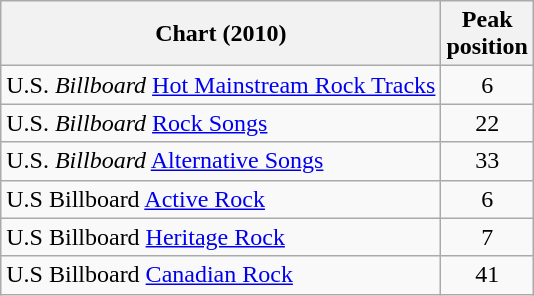<table class="wikitable sortable">
<tr>
<th>Chart (2010)</th>
<th>Peak<br>position</th>
</tr>
<tr>
<td>U.S. <em>Billboard</em> <a href='#'>Hot Mainstream Rock Tracks</a></td>
<td style="text-align:center;">6</td>
</tr>
<tr>
<td>U.S. <em>Billboard</em> <a href='#'>Rock Songs</a></td>
<td style="text-align:center;">22</td>
</tr>
<tr>
<td>U.S. <em>Billboard</em> <a href='#'>Alternative Songs</a></td>
<td style="text-align:center;">33</td>
</tr>
<tr>
<td>U.S Billboard <a href='#'>Active Rock</a></td>
<td style="text-align:center;">6</td>
</tr>
<tr>
<td>U.S Billboard <a href='#'>Heritage Rock</a></td>
<td style="text-align:center;">7</td>
</tr>
<tr>
<td>U.S Billboard <a href='#'>Canadian Rock</a></td>
<td style="text-align:center;">41</td>
</tr>
</table>
